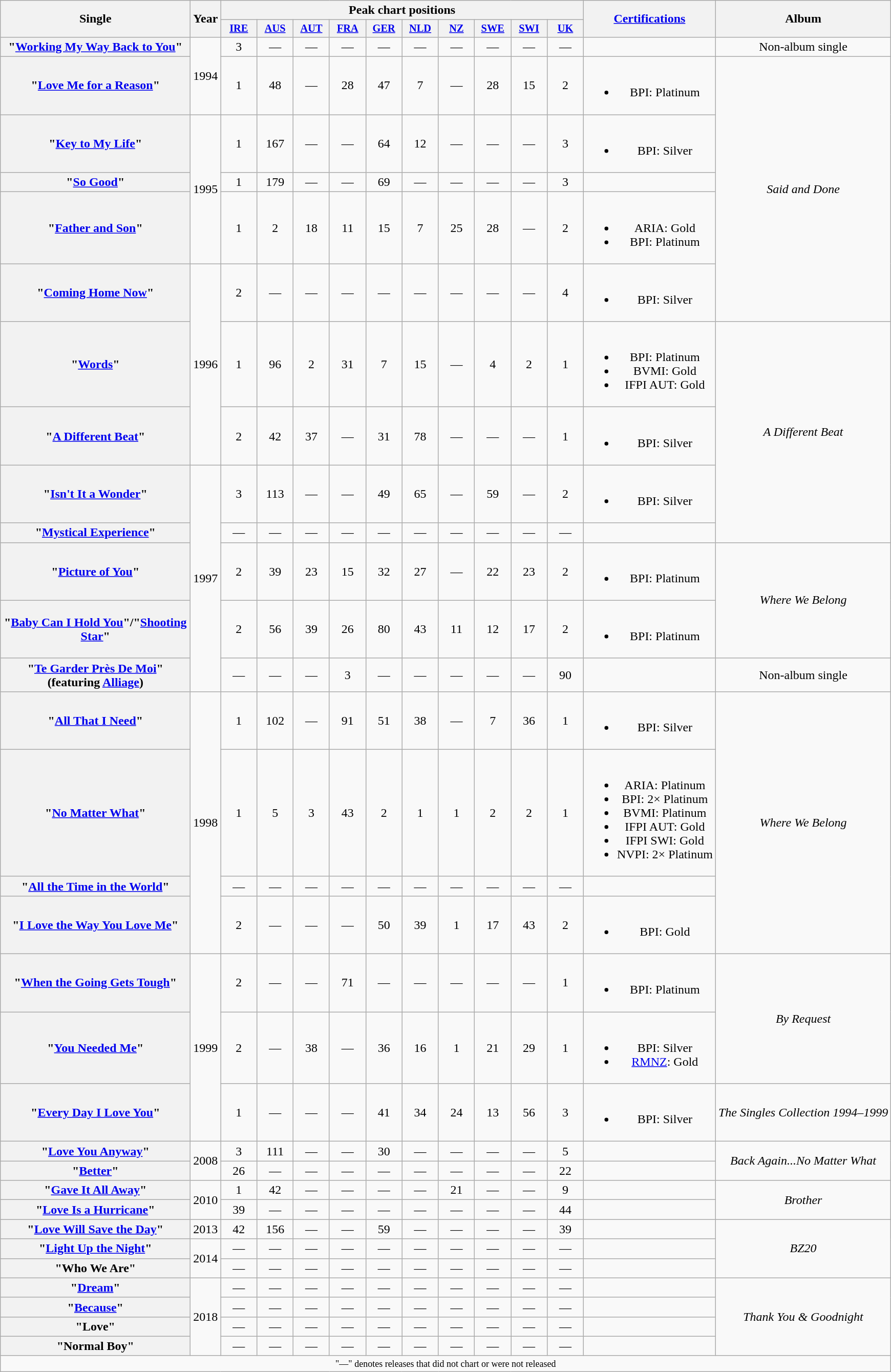<table class="wikitable plainrowheaders" style="text-align:center;">
<tr>
<th scope="colw" rowspan="2" style="width:15em;">Single</th>
<th scope="col" rowspan="2">Year</th>
<th scope="col" colspan="10">Peak chart positions</th>
<th scope="col" rowspan="2"><a href='#'>Certifications</a></th>
<th scope="col" rowspan="2">Album</th>
</tr>
<tr>
<th scope="col" style="width:3em;font-size:85%;"><a href='#'>IRE</a><br></th>
<th scope="col" style="width:3em;font-size:85%;"><a href='#'>AUS</a><br></th>
<th scope="col" style="width:3em;font-size:85%;"><a href='#'>AUT</a><br></th>
<th scope="col" style="width:3em;font-size:85%;"><a href='#'>FRA</a><br></th>
<th scope="col" style="width:3em;font-size:85%;"><a href='#'>GER</a><br></th>
<th scope="col" style="width:3em;font-size:85%;"><a href='#'>NLD</a><br></th>
<th scope="col" style="width:3em;font-size:85%;"><a href='#'>NZ</a><br></th>
<th scope="col" style="width:3em;font-size:85%;"><a href='#'>SWE</a><br></th>
<th scope="col" style="width:3em;font-size:85%;"><a href='#'>SWI</a><br></th>
<th scope="col" style="width:3em;font-size:85%;"><a href='#'>UK</a><br></th>
</tr>
<tr>
<th scope="row">"<a href='#'>Working My Way Back to You</a>"</th>
<td rowspan="2">1994</td>
<td>3</td>
<td>—</td>
<td>—</td>
<td>—</td>
<td>—</td>
<td>—</td>
<td>—</td>
<td>—</td>
<td>—</td>
<td>—</td>
<td></td>
<td>Non-album single</td>
</tr>
<tr>
<th scope="row">"<a href='#'>Love Me for a Reason</a>"</th>
<td>1</td>
<td>48</td>
<td>—</td>
<td>28</td>
<td>47</td>
<td>7</td>
<td>—</td>
<td>28</td>
<td>15</td>
<td>2</td>
<td><br><ul><li>BPI: Platinum</li></ul></td>
<td rowspan="5"><em>Said and Done</em></td>
</tr>
<tr>
<th scope="row">"<a href='#'>Key to My Life</a>"</th>
<td rowspan="3">1995</td>
<td>1</td>
<td>167</td>
<td>—</td>
<td>—</td>
<td>64</td>
<td>12</td>
<td>—</td>
<td>—</td>
<td>—</td>
<td>3</td>
<td><br><ul><li>BPI: Silver</li></ul></td>
</tr>
<tr>
<th scope="row">"<a href='#'>So Good</a>"</th>
<td>1</td>
<td>179</td>
<td>—</td>
<td>—</td>
<td>69</td>
<td>—</td>
<td>—</td>
<td>—</td>
<td>—</td>
<td>3</td>
<td></td>
</tr>
<tr>
<th scope="row">"<a href='#'>Father and Son</a>"</th>
<td>1</td>
<td>2</td>
<td>18</td>
<td>11</td>
<td>15</td>
<td>7</td>
<td>25</td>
<td>28</td>
<td>—</td>
<td>2</td>
<td><br><ul><li>ARIA: Gold</li><li>BPI: Platinum</li></ul></td>
</tr>
<tr>
<th scope="row">"<a href='#'>Coming Home Now</a>"</th>
<td rowspan="3">1996</td>
<td>2</td>
<td>—</td>
<td>—</td>
<td>—</td>
<td>—</td>
<td>—</td>
<td>—</td>
<td>—</td>
<td>—</td>
<td>4</td>
<td><br><ul><li>BPI: Silver</li></ul></td>
</tr>
<tr>
<th scope="row">"<a href='#'>Words</a>"</th>
<td>1</td>
<td>96</td>
<td>2</td>
<td>31</td>
<td>7</td>
<td>15</td>
<td>—</td>
<td>4</td>
<td>2</td>
<td>1</td>
<td><br><ul><li>BPI: Platinum</li><li>BVMI: Gold</li><li>IFPI AUT: Gold</li></ul></td>
<td rowspan="4"><em>A Different Beat</em></td>
</tr>
<tr>
<th scope="row">"<a href='#'>A Different Beat</a>"</th>
<td>2</td>
<td>42</td>
<td>37</td>
<td>—</td>
<td>31</td>
<td>78</td>
<td>—</td>
<td>—</td>
<td>—</td>
<td>1</td>
<td><br><ul><li>BPI: Silver</li></ul></td>
</tr>
<tr>
<th scope="row">"<a href='#'>Isn't It a Wonder</a>"</th>
<td rowspan="5">1997</td>
<td>3</td>
<td>113</td>
<td>—</td>
<td>—</td>
<td>49</td>
<td>65</td>
<td>—</td>
<td>59</td>
<td>—</td>
<td>2</td>
<td><br><ul><li>BPI: Silver</li></ul></td>
</tr>
<tr>
<th scope="row">"<a href='#'>Mystical Experience</a>"</th>
<td>—</td>
<td>—</td>
<td>—</td>
<td>—</td>
<td>—</td>
<td>—</td>
<td>—</td>
<td>—</td>
<td>—</td>
<td>—</td>
<td></td>
</tr>
<tr>
<th scope="row">"<a href='#'>Picture of You</a>"</th>
<td>2</td>
<td>39</td>
<td>23</td>
<td>15</td>
<td>32</td>
<td>27</td>
<td>—</td>
<td>22</td>
<td>23</td>
<td>2</td>
<td><br><ul><li>BPI: Platinum</li></ul></td>
<td rowspan="2"><em>Where We Belong</em></td>
</tr>
<tr>
<th scope="row">"<a href='#'>Baby Can I Hold You</a>"/"<a href='#'>Shooting Star</a>"</th>
<td>2</td>
<td>56</td>
<td>39</td>
<td>26</td>
<td>80</td>
<td>43</td>
<td>11</td>
<td>12</td>
<td>17</td>
<td>2</td>
<td><br><ul><li>BPI: Platinum</li></ul></td>
</tr>
<tr>
<th scope="row">"<a href='#'>Te Garder Près De Moi</a>"<br><span>(featuring <a href='#'>Alliage</a>)</span></th>
<td>—</td>
<td>—</td>
<td>—</td>
<td>3</td>
<td>—</td>
<td>—</td>
<td>—</td>
<td>—</td>
<td>—</td>
<td>90</td>
<td></td>
<td>Non-album single</td>
</tr>
<tr>
<th scope="row">"<a href='#'>All That I Need</a>"</th>
<td rowspan="4">1998</td>
<td>1</td>
<td>102</td>
<td>—</td>
<td>91</td>
<td>51</td>
<td>38</td>
<td>—</td>
<td>7</td>
<td>36</td>
<td>1</td>
<td><br><ul><li>BPI: Silver</li></ul></td>
<td rowspan="4"><em>Where We Belong</em></td>
</tr>
<tr>
<th scope="row">"<a href='#'>No Matter What</a>"</th>
<td>1</td>
<td>5</td>
<td>3</td>
<td>43</td>
<td>2</td>
<td>1</td>
<td>1</td>
<td>2</td>
<td>2</td>
<td>1</td>
<td><br><ul><li>ARIA: Platinum</li><li>BPI: 2× Platinum</li><li>BVMI: Platinum</li><li>IFPI AUT: Gold</li><li>IFPI SWI: Gold</li><li>NVPI: 2× Platinum</li></ul></td>
</tr>
<tr>
<th scope="row">"<a href='#'>All the Time in the World</a>"</th>
<td>—</td>
<td>—</td>
<td>—</td>
<td>—</td>
<td>—</td>
<td>—</td>
<td>—</td>
<td>—</td>
<td>—</td>
<td>—</td>
<td></td>
</tr>
<tr>
<th scope="row">"<a href='#'>I Love the Way You Love Me</a>"</th>
<td>2</td>
<td>—</td>
<td>—</td>
<td>—</td>
<td>50</td>
<td>39</td>
<td>1</td>
<td>17</td>
<td>43</td>
<td>2</td>
<td><br><ul><li>BPI: Gold</li></ul></td>
</tr>
<tr>
<th scope="row">"<a href='#'>When the Going Gets Tough</a>"</th>
<td rowspan="3">1999</td>
<td>2</td>
<td>—</td>
<td>—</td>
<td>71</td>
<td>—</td>
<td>—</td>
<td>—</td>
<td>—</td>
<td>—</td>
<td>1</td>
<td><br><ul><li>BPI: Platinum</li></ul></td>
<td rowspan="2"><em>By Request</em></td>
</tr>
<tr>
<th scope="row">"<a href='#'>You Needed Me</a>"</th>
<td>2</td>
<td>—</td>
<td>38</td>
<td>—</td>
<td>36</td>
<td>16</td>
<td>1</td>
<td>21</td>
<td>29</td>
<td>1</td>
<td><br><ul><li>BPI: Silver</li><li><a href='#'>RMNZ</a>: Gold</li></ul></td>
</tr>
<tr>
<th scope="row">"<a href='#'>Every Day I Love You</a>"</th>
<td>1</td>
<td>—</td>
<td>—</td>
<td>—</td>
<td>41</td>
<td>34</td>
<td>24</td>
<td>13</td>
<td>56</td>
<td>3</td>
<td><br><ul><li>BPI: Silver</li></ul></td>
<td><em>The Singles Collection 1994–1999</em></td>
</tr>
<tr>
<th scope="row">"<a href='#'>Love You Anyway</a>"</th>
<td rowspan="2">2008</td>
<td>3</td>
<td>111</td>
<td>—</td>
<td>—</td>
<td>30</td>
<td>—</td>
<td>—</td>
<td>—</td>
<td>—</td>
<td>5</td>
<td></td>
<td rowspan="2"><em>Back Again...No Matter What</em></td>
</tr>
<tr>
<th scope="row">"<a href='#'>Better</a>"</th>
<td>26</td>
<td>—</td>
<td>—</td>
<td>—</td>
<td>—</td>
<td>—</td>
<td>—</td>
<td>—</td>
<td>—</td>
<td>22</td>
<td></td>
</tr>
<tr>
<th scope="row">"<a href='#'>Gave It All Away</a>" </th>
<td rowspan="2">2010</td>
<td>1</td>
<td>42</td>
<td>—</td>
<td>—</td>
<td>—</td>
<td>—</td>
<td>21</td>
<td>—</td>
<td>—</td>
<td>9</td>
<td></td>
<td rowspan="2"><em>Brother</em></td>
</tr>
<tr>
<th scope="row">"<a href='#'>Love Is a Hurricane</a>"</th>
<td>39</td>
<td>—</td>
<td>—</td>
<td>—</td>
<td>—</td>
<td>—</td>
<td>—</td>
<td>—</td>
<td>—</td>
<td>44</td>
<td></td>
</tr>
<tr>
<th scope="row">"<a href='#'>Love Will Save the Day</a>"</th>
<td>2013</td>
<td>42</td>
<td>156</td>
<td>—</td>
<td>—</td>
<td>59</td>
<td>—</td>
<td>—</td>
<td>—</td>
<td>—</td>
<td>39</td>
<td></td>
<td rowspan="3"><em>BZ20</em></td>
</tr>
<tr>
<th scope="row">"<a href='#'>Light Up the Night</a>"</th>
<td rowspan="2">2014</td>
<td>—</td>
<td>—</td>
<td>—</td>
<td>—</td>
<td>—</td>
<td>—</td>
<td>—</td>
<td>—</td>
<td>—</td>
<td>—</td>
<td></td>
</tr>
<tr>
<th scope="row">"Who We Are"</th>
<td>—</td>
<td>—</td>
<td>—</td>
<td>—</td>
<td>—</td>
<td>—</td>
<td>—</td>
<td>—</td>
<td>—</td>
<td>—</td>
<td></td>
</tr>
<tr>
<th scope="row">"<a href='#'>Dream</a>" </th>
<td rowspan="4">2018</td>
<td>—</td>
<td>—</td>
<td>—</td>
<td>—</td>
<td>—</td>
<td>—</td>
<td>—</td>
<td>—</td>
<td>—</td>
<td>—</td>
<td></td>
<td rowspan="4"><em>Thank You & Goodnight</em></td>
</tr>
<tr>
<th scope="row">"<a href='#'>Because</a>"</th>
<td>—</td>
<td>—</td>
<td>—</td>
<td>—</td>
<td>—</td>
<td>—</td>
<td>—</td>
<td>—</td>
<td>—</td>
<td>—</td>
<td></td>
</tr>
<tr>
<th scope="row">"Love"</th>
<td>—</td>
<td>—</td>
<td>—</td>
<td>—</td>
<td>—</td>
<td>—</td>
<td>—</td>
<td>—</td>
<td>—</td>
<td>—</td>
<td></td>
</tr>
<tr>
<th scope="row">"Normal Boy"</th>
<td>—</td>
<td>—</td>
<td>—</td>
<td>—</td>
<td>—</td>
<td>—</td>
<td>—</td>
<td>—</td>
<td>—</td>
<td>—</td>
<td></td>
</tr>
<tr>
<td colspan="14" style="font-size:9pt">"—" denotes releases that did not chart or were not released</td>
</tr>
</table>
